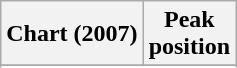<table class="wikitable sortable plainrowheaders" style="text-align:center">
<tr>
<th scope="col">Chart (2007)</th>
<th scope="col">Peak<br>position</th>
</tr>
<tr>
</tr>
<tr>
</tr>
</table>
